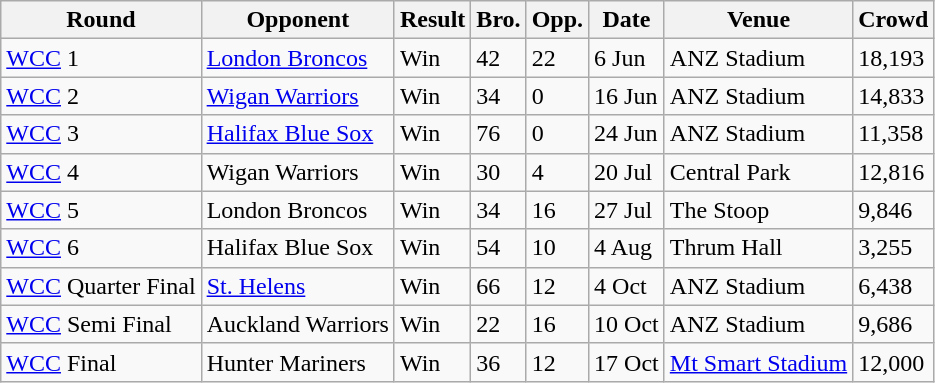<table class="wikitable" style="text-align:left;">
<tr>
<th>Round</th>
<th>Opponent</th>
<th>Result</th>
<th>Bro.</th>
<th>Opp.</th>
<th>Date</th>
<th>Venue</th>
<th>Crowd</th>
</tr>
<tr>
<td><a href='#'>WCC</a> 1</td>
<td><a href='#'>London Broncos</a></td>
<td>Win</td>
<td>42</td>
<td>22</td>
<td>6 Jun</td>
<td>ANZ Stadium</td>
<td>18,193</td>
</tr>
<tr>
<td><a href='#'>WCC</a> 2</td>
<td><a href='#'>Wigan Warriors</a></td>
<td>Win</td>
<td>34</td>
<td>0</td>
<td>16 Jun</td>
<td>ANZ Stadium</td>
<td>14,833</td>
</tr>
<tr>
<td><a href='#'>WCC</a> 3</td>
<td><a href='#'>Halifax Blue Sox</a></td>
<td>Win</td>
<td>76</td>
<td>0</td>
<td>24 Jun</td>
<td>ANZ Stadium</td>
<td>11,358</td>
</tr>
<tr>
<td><a href='#'>WCC</a> 4</td>
<td>Wigan Warriors</td>
<td>Win</td>
<td>30</td>
<td>4</td>
<td>20 Jul</td>
<td>Central Park</td>
<td>12,816</td>
</tr>
<tr>
<td><a href='#'>WCC</a> 5</td>
<td>London Broncos</td>
<td>Win</td>
<td>34</td>
<td>16</td>
<td>27 Jul</td>
<td>The Stoop</td>
<td>9,846</td>
</tr>
<tr>
<td><a href='#'>WCC</a> 6</td>
<td>Halifax Blue Sox</td>
<td>Win</td>
<td>54</td>
<td>10</td>
<td>4 Aug</td>
<td>Thrum Hall</td>
<td>3,255</td>
</tr>
<tr>
<td><a href='#'>WCC</a> Quarter Final</td>
<td><a href='#'>St. Helens</a></td>
<td>Win</td>
<td>66</td>
<td>12</td>
<td>4 Oct</td>
<td>ANZ Stadium</td>
<td>6,438</td>
</tr>
<tr>
<td><a href='#'>WCC</a> Semi Final</td>
<td>Auckland Warriors</td>
<td>Win</td>
<td>22</td>
<td>16</td>
<td>10 Oct</td>
<td>ANZ Stadium</td>
<td>9,686</td>
</tr>
<tr>
<td><a href='#'>WCC</a> Final</td>
<td>Hunter Mariners</td>
<td>Win</td>
<td>36</td>
<td>12</td>
<td>17 Oct</td>
<td><a href='#'>Mt Smart Stadium</a></td>
<td>12,000</td>
</tr>
</table>
